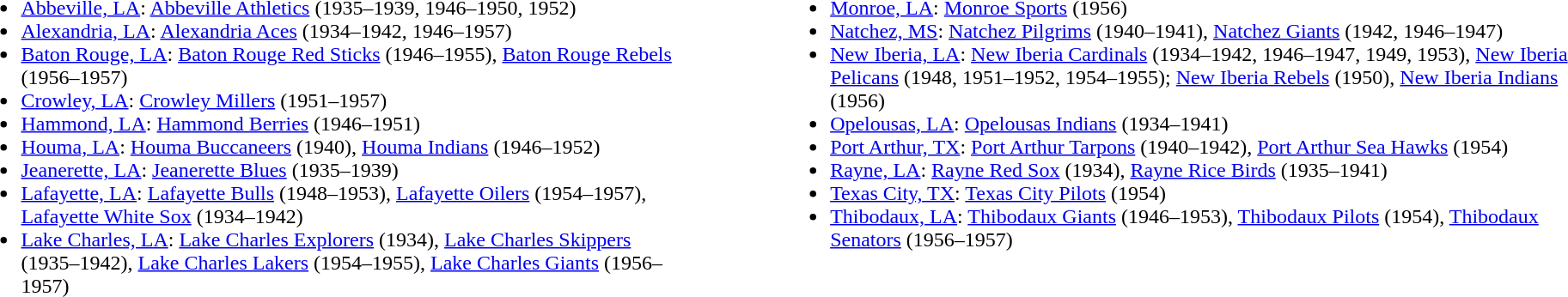<table>
<tr>
<td valign="top"><br><ul><li><a href='#'>Abbeville, LA</a>: <a href='#'>Abbeville Athletics</a> (1935–1939, 1946–1950, 1952)</li><li><a href='#'>Alexandria, LA</a>: <a href='#'>Alexandria Aces</a> (1934–1942, 1946–1957)</li><li><a href='#'>Baton Rouge, LA</a>: <a href='#'>Baton Rouge Red Sticks</a> (1946–1955), <a href='#'>Baton Rouge Rebels</a> (1956–1957)</li><li><a href='#'>Crowley, LA</a>: <a href='#'>Crowley Millers</a> (1951–1957)</li><li><a href='#'>Hammond, LA</a>: <a href='#'>Hammond Berries</a> (1946–1951)</li><li><a href='#'>Houma, LA</a>: <a href='#'>Houma Buccaneers</a> (1940), <a href='#'>Houma Indians</a> (1946–1952)</li><li><a href='#'>Jeanerette, LA</a>: <a href='#'>Jeanerette Blues</a> (1935–1939)</li><li><a href='#'>Lafayette, LA</a>: <a href='#'>Lafayette Bulls</a> (1948–1953), <a href='#'>Lafayette Oilers</a> (1954–1957), <a href='#'>Lafayette White Sox</a> (1934–1942)</li><li><a href='#'>Lake Charles, LA</a>: <a href='#'>Lake Charles Explorers</a> (1934), <a href='#'>Lake Charles Skippers</a> (1935–1942), <a href='#'>Lake Charles Lakers</a> (1954–1955), <a href='#'>Lake Charles Giants</a> (1956–1957)</li></ul></td>
<td width="70"></td>
<td valign="top"><br><ul><li><a href='#'>Monroe, LA</a>: <a href='#'>Monroe Sports</a> (1956)</li><li><a href='#'>Natchez, MS</a>: <a href='#'>Natchez Pilgrims</a> (1940–1941), <a href='#'>Natchez Giants</a> (1942, 1946–1947)</li><li><a href='#'>New Iberia, LA</a>: <a href='#'>New Iberia Cardinals</a> (1934–1942, 1946–1947, 1949, 1953), <a href='#'>New Iberia Pelicans</a> (1948, 1951–1952, 1954–1955); <a href='#'>New Iberia Rebels</a> (1950), <a href='#'>New Iberia Indians</a> (1956)</li><li><a href='#'>Opelousas, LA</a>: <a href='#'>Opelousas Indians</a> (1934–1941)</li><li><a href='#'>Port Arthur, TX</a>: <a href='#'>Port Arthur Tarpons</a> (1940–1942), <a href='#'>Port Arthur Sea Hawks</a> (1954)</li><li><a href='#'>Rayne, LA</a>: <a href='#'>Rayne Red Sox</a> (1934), <a href='#'>Rayne Rice Birds</a> (1935–1941)</li><li><a href='#'>Texas City, TX</a>: <a href='#'>Texas City Pilots</a> (1954)</li><li><a href='#'>Thibodaux, LA</a>: <a href='#'>Thibodaux Giants</a> (1946–1953), <a href='#'>Thibodaux Pilots</a> (1954), <a href='#'>Thibodaux Senators</a> (1956–1957)</li></ul></td>
</tr>
</table>
